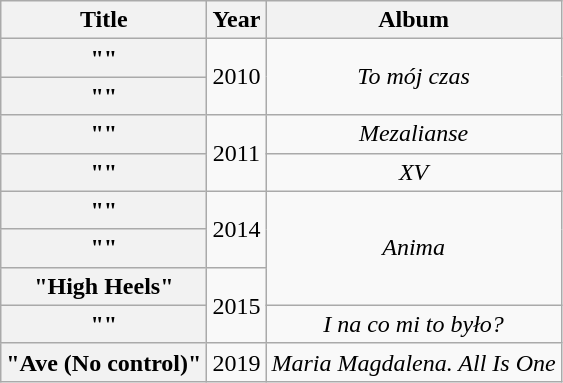<table class="wikitable plainrowheaders" style="text-align:center;">
<tr>
<th scope="col">Title</th>
<th scope="col">Year</th>
<th scope="col">Album</th>
</tr>
<tr>
<th scope="row">""</th>
<td rowspan="2">2010</td>
<td rowspan="2"><em>To mój czas</em></td>
</tr>
<tr>
<th scope="row">""</th>
</tr>
<tr>
<th scope="row">""<br></th>
<td rowspan="2">2011</td>
<td><em>Mezalianse</em></td>
</tr>
<tr>
<th scope="row">""</th>
<td><em>XV</em></td>
</tr>
<tr>
<th scope="row">""</th>
<td rowspan="2">2014</td>
<td rowspan="3"><em>Anima</em></td>
</tr>
<tr>
<th scope="row">""</th>
</tr>
<tr>
<th scope="row">"High Heels"<br></th>
<td rowspan="2">2015</td>
</tr>
<tr>
<th scope="row">""<br></th>
<td><em>I na co mi to było?</em></td>
</tr>
<tr>
<th scope="row">"Ave (No control)"</th>
<td>2019</td>
<td><em>Maria Magdalena. All Is One</em></td>
</tr>
</table>
